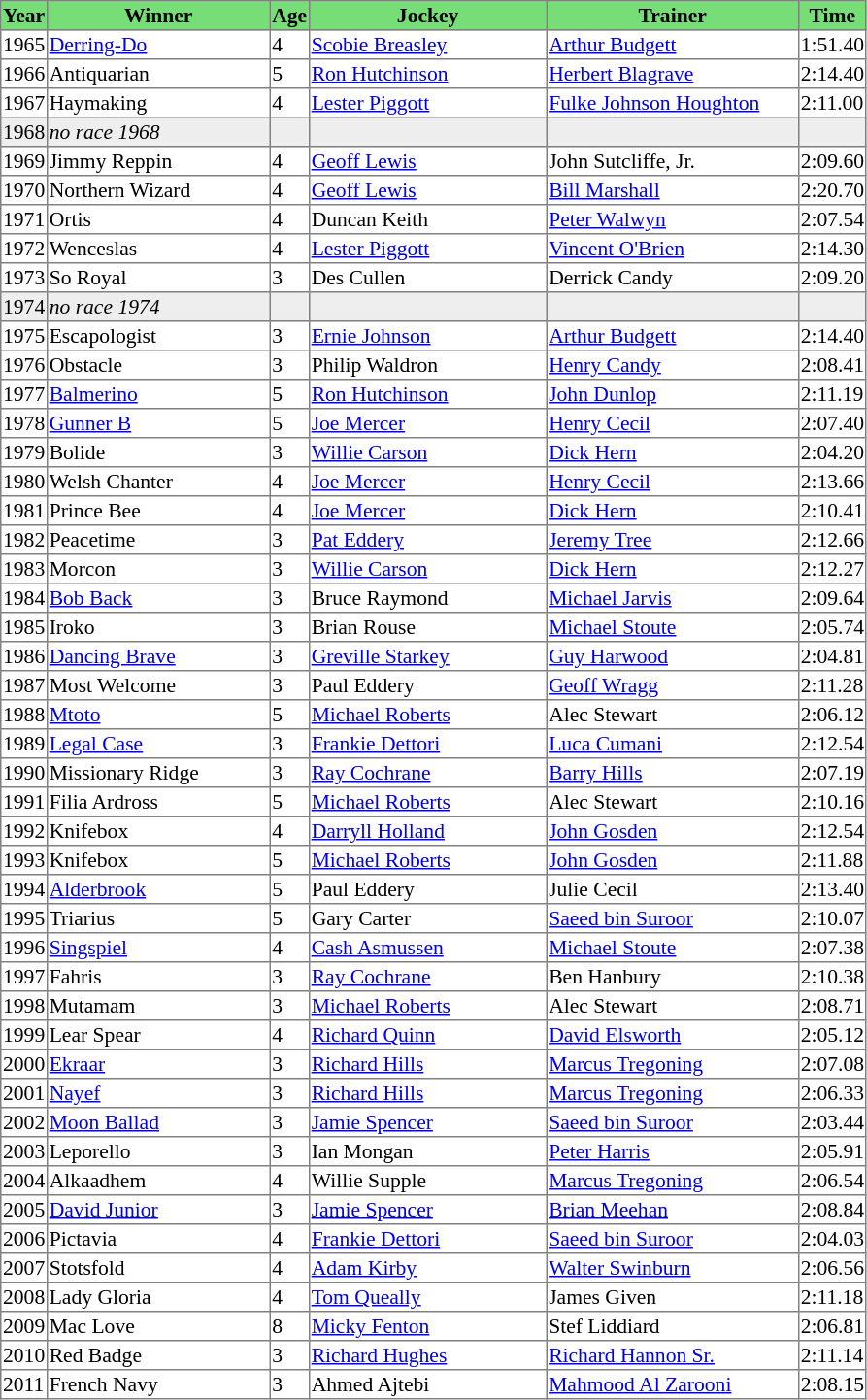<table class = "sortable" | border="1" style="border-collapse: collapse; font-size:90%">
<tr bgcolor="#77dd77" align="center">
<th>Year</th>
<th>Winner</th>
<th>Age</th>
<th>Jockey</th>
<th>Trainer</th>
<th>Time</th>
</tr>
<tr>
<td>1965</td>
<td width=150px><a href='#'>Derring-Do</a></td>
<td>4</td>
<td width=160px><a href='#'>Scobie Breasley</a></td>
<td width=170px><a href='#'>Arthur Budgett</a></td>
<td>1:51.40</td>
</tr>
<tr>
<td>1966</td>
<td>Antiquarian</td>
<td>5</td>
<td><a href='#'>Ron Hutchinson</a></td>
<td><a href='#'>Herbert Blagrave</a></td>
<td>2:14.40</td>
</tr>
<tr>
<td>1967</td>
<td>Haymaking</td>
<td>4</td>
<td><a href='#'>Lester Piggott</a></td>
<td><a href='#'>Fulke Johnson Houghton</a></td>
<td>2:11.00</td>
</tr>
<tr bgcolor="#eeeeee">
<td><span>1968</span></td>
<td><em>no race 1968</em> </td>
<td></td>
<td></td>
<td></td>
<td></td>
</tr>
<tr>
<td>1969</td>
<td>Jimmy Reppin</td>
<td>4</td>
<td><a href='#'>Geoff Lewis</a></td>
<td>John Sutcliffe, Jr.</td>
<td>2:09.60</td>
</tr>
<tr>
<td>1970</td>
<td>Northern Wizard</td>
<td>4</td>
<td><a href='#'>Geoff Lewis</a></td>
<td><a href='#'>Bill Marshall</a></td>
<td>2:20.70</td>
</tr>
<tr>
<td>1971</td>
<td>Ortis</td>
<td>4</td>
<td>Duncan Keith</td>
<td><a href='#'>Peter Walwyn</a></td>
<td>2:07.54</td>
</tr>
<tr>
<td>1972</td>
<td>Wenceslas</td>
<td>4</td>
<td><a href='#'>Lester Piggott</a></td>
<td><a href='#'>Vincent O'Brien</a></td>
<td>2:14.30</td>
</tr>
<tr>
<td>1973</td>
<td>So Royal</td>
<td>3</td>
<td>Des Cullen</td>
<td>Derrick Candy</td>
<td>2:09.20</td>
</tr>
<tr bgcolor="#eeeeee">
<td><span>1974</span></td>
<td><em>no race 1974</em> </td>
<td></td>
<td></td>
<td></td>
<td></td>
</tr>
<tr>
<td>1975</td>
<td>Escapologist</td>
<td>3</td>
<td><a href='#'>Ernie Johnson</a></td>
<td><a href='#'>Arthur Budgett</a></td>
<td>2:14.40</td>
</tr>
<tr>
<td>1976</td>
<td>Obstacle</td>
<td>3</td>
<td>Philip Waldron</td>
<td><a href='#'>Henry Candy</a></td>
<td>2:08.41</td>
</tr>
<tr>
<td>1977</td>
<td><a href='#'>Balmerino</a></td>
<td>5</td>
<td><a href='#'>Ron Hutchinson</a></td>
<td><a href='#'>John Dunlop</a></td>
<td>2:11.19</td>
</tr>
<tr>
<td>1978</td>
<td><a href='#'>Gunner B</a></td>
<td>5</td>
<td><a href='#'>Joe Mercer</a></td>
<td><a href='#'>Henry Cecil</a></td>
<td>2:07.40</td>
</tr>
<tr>
<td>1979</td>
<td>Bolide </td>
<td>3</td>
<td><a href='#'>Willie Carson</a></td>
<td><a href='#'>Dick Hern</a></td>
<td>2:04.20</td>
</tr>
<tr>
<td>1980</td>
<td>Welsh Chanter</td>
<td>4</td>
<td><a href='#'>Joe Mercer</a></td>
<td><a href='#'>Henry Cecil</a></td>
<td>2:13.66</td>
</tr>
<tr>
<td>1981</td>
<td>Prince Bee</td>
<td>4</td>
<td><a href='#'>Joe Mercer</a></td>
<td><a href='#'>Dick Hern</a></td>
<td>2:10.41</td>
</tr>
<tr>
<td>1982</td>
<td>Peacetime</td>
<td>3</td>
<td><a href='#'>Pat Eddery</a></td>
<td><a href='#'>Jeremy Tree</a></td>
<td>2:12.66</td>
</tr>
<tr>
<td>1983</td>
<td>Morcon</td>
<td>3</td>
<td><a href='#'>Willie Carson</a></td>
<td><a href='#'>Dick Hern</a></td>
<td>2:12.27</td>
</tr>
<tr>
<td>1984</td>
<td><a href='#'>Bob Back</a></td>
<td>3</td>
<td>Bruce Raymond</td>
<td><a href='#'>Michael Jarvis</a></td>
<td>2:09.64</td>
</tr>
<tr>
<td>1985</td>
<td>Iroko</td>
<td>3</td>
<td>Brian Rouse</td>
<td><a href='#'>Michael Stoute</a></td>
<td>2:05.74</td>
</tr>
<tr>
<td>1986</td>
<td><a href='#'>Dancing Brave</a></td>
<td>3</td>
<td><a href='#'>Greville Starkey</a></td>
<td><a href='#'>Guy Harwood</a></td>
<td>2:04.81</td>
</tr>
<tr>
<td>1987</td>
<td>Most Welcome</td>
<td>3</td>
<td>Paul Eddery</td>
<td><a href='#'>Geoff Wragg</a></td>
<td>2:11.28</td>
</tr>
<tr>
<td>1988</td>
<td><a href='#'>Mtoto</a></td>
<td>5</td>
<td><a href='#'>Michael Roberts</a></td>
<td>Alec Stewart</td>
<td>2:06.12</td>
</tr>
<tr>
<td>1989</td>
<td><a href='#'>Legal Case</a></td>
<td>3</td>
<td><a href='#'>Frankie Dettori</a></td>
<td><a href='#'>Luca Cumani</a></td>
<td>2:12.54</td>
</tr>
<tr>
<td>1990</td>
<td>Missionary Ridge</td>
<td>3</td>
<td><a href='#'>Ray Cochrane</a></td>
<td><a href='#'>Barry Hills</a></td>
<td>2:07.19</td>
</tr>
<tr>
<td>1991</td>
<td>Filia Ardross</td>
<td>5</td>
<td><a href='#'>Michael Roberts</a></td>
<td>Alec Stewart</td>
<td>2:10.16</td>
</tr>
<tr>
<td>1992</td>
<td>Knifebox</td>
<td>4</td>
<td><a href='#'>Darryll Holland</a></td>
<td><a href='#'>John Gosden</a></td>
<td>2:12.54</td>
</tr>
<tr>
<td>1993</td>
<td>Knifebox</td>
<td>5</td>
<td><a href='#'>Michael Roberts</a></td>
<td><a href='#'>John Gosden</a></td>
<td>2:11.88</td>
</tr>
<tr>
<td>1994</td>
<td><a href='#'>Alderbrook</a></td>
<td>5</td>
<td>Paul Eddery</td>
<td>Julie Cecil</td>
<td>2:13.40</td>
</tr>
<tr>
<td>1995</td>
<td>Triarius</td>
<td>5</td>
<td>Gary Carter</td>
<td><a href='#'>Saeed bin Suroor</a></td>
<td>2:10.07</td>
</tr>
<tr>
<td>1996</td>
<td><a href='#'>Singspiel</a></td>
<td>4</td>
<td><a href='#'>Cash Asmussen</a></td>
<td><a href='#'>Michael Stoute</a></td>
<td>2:07.38</td>
</tr>
<tr>
<td>1997</td>
<td>Fahris</td>
<td>3</td>
<td><a href='#'>Ray Cochrane</a></td>
<td>Ben Hanbury</td>
<td>2:10.38</td>
</tr>
<tr>
<td>1998</td>
<td>Mutamam</td>
<td>3</td>
<td><a href='#'>Michael Roberts</a></td>
<td>Alec Stewart</td>
<td>2:08.71</td>
</tr>
<tr>
<td>1999</td>
<td>Lear Spear</td>
<td>4</td>
<td><a href='#'>Richard Quinn</a></td>
<td><a href='#'>David Elsworth</a></td>
<td>2:05.12</td>
</tr>
<tr>
<td>2000</td>
<td><a href='#'>Ekraar</a></td>
<td>3</td>
<td><a href='#'>Richard Hills</a></td>
<td><a href='#'>Marcus Tregoning</a></td>
<td>2:07.08</td>
</tr>
<tr>
<td>2001</td>
<td><a href='#'>Nayef</a></td>
<td>3</td>
<td><a href='#'>Richard Hills</a></td>
<td><a href='#'>Marcus Tregoning</a></td>
<td>2:06.33</td>
</tr>
<tr>
<td>2002</td>
<td><a href='#'>Moon Ballad</a></td>
<td>3</td>
<td><a href='#'>Jamie Spencer</a></td>
<td><a href='#'>Saeed bin Suroor</a></td>
<td>2:03.44</td>
</tr>
<tr>
<td>2003</td>
<td>Leporello</td>
<td>3</td>
<td>Ian Mongan</td>
<td><a href='#'>Peter Harris</a></td>
<td>2:05.91</td>
</tr>
<tr>
<td>2004</td>
<td>Alkaadhem</td>
<td>4</td>
<td>Willie Supple</td>
<td><a href='#'>Marcus Tregoning</a></td>
<td>2:06.54</td>
</tr>
<tr>
<td>2005</td>
<td><a href='#'>David Junior</a></td>
<td>3</td>
<td><a href='#'>Jamie Spencer</a></td>
<td><a href='#'>Brian Meehan</a></td>
<td>2:08.84</td>
</tr>
<tr>
<td>2006</td>
<td>Pictavia</td>
<td>4</td>
<td><a href='#'>Frankie Dettori</a></td>
<td><a href='#'>Saeed bin Suroor</a></td>
<td>2:04.03</td>
</tr>
<tr>
<td>2007</td>
<td>Stotsfold</td>
<td>4</td>
<td><a href='#'>Adam Kirby</a></td>
<td><a href='#'>Walter Swinburn</a></td>
<td>2:06.56</td>
</tr>
<tr>
<td>2008</td>
<td>Lady Gloria</td>
<td>4</td>
<td><a href='#'>Tom Queally</a></td>
<td>James Given</td>
<td>2:11.18</td>
</tr>
<tr>
<td>2009</td>
<td>Mac Love</td>
<td>8</td>
<td><a href='#'>Micky Fenton</a></td>
<td>Stef Liddiard</td>
<td>2:06.81</td>
</tr>
<tr>
<td>2010</td>
<td>Red Badge</td>
<td>3</td>
<td><a href='#'>Richard Hughes</a></td>
<td><a href='#'>Richard Hannon Sr.</a></td>
<td>2:11.14</td>
</tr>
<tr>
<td>2011</td>
<td>French Navy</td>
<td>3</td>
<td>Ahmed Ajtebi</td>
<td><a href='#'>Mahmood Al Zarooni</a></td>
<td>2:08.15</td>
</tr>
</table>
